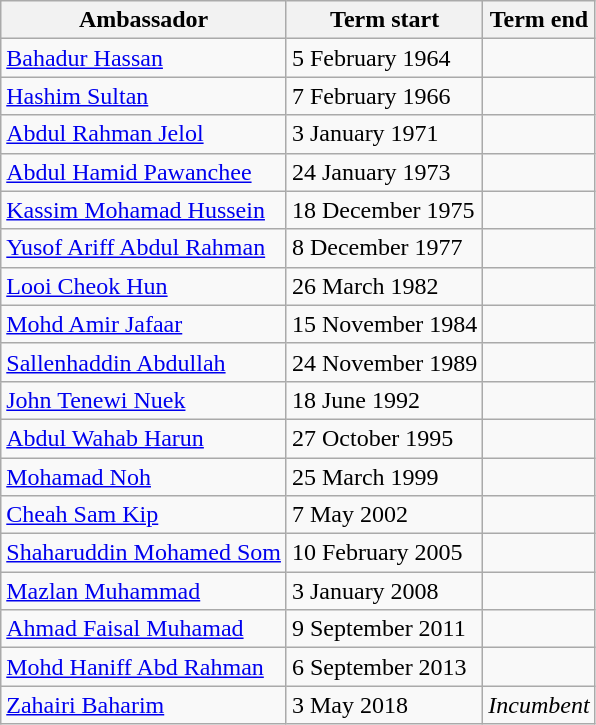<table class=wikitable>
<tr>
<th>Ambassador</th>
<th>Term start</th>
<th>Term end</th>
</tr>
<tr>
<td><a href='#'>Bahadur Hassan</a></td>
<td>5 February 1964</td>
<td></td>
</tr>
<tr>
<td><a href='#'>Hashim Sultan</a></td>
<td>7 February 1966</td>
<td></td>
</tr>
<tr>
<td><a href='#'>Abdul Rahman Jelol</a></td>
<td>3 January 1971</td>
<td></td>
</tr>
<tr>
<td><a href='#'>Abdul Hamid Pawanchee</a></td>
<td>24 January 1973</td>
<td></td>
</tr>
<tr>
<td><a href='#'>Kassim Mohamad Hussein</a></td>
<td>18 December 1975</td>
<td></td>
</tr>
<tr>
<td><a href='#'>Yusof Ariff Abdul Rahman</a></td>
<td>8 December 1977</td>
<td></td>
</tr>
<tr>
<td><a href='#'>Looi Cheok Hun</a></td>
<td>26 March 1982</td>
<td></td>
</tr>
<tr>
<td><a href='#'>Mohd Amir Jafaar</a></td>
<td>15 November 1984</td>
<td></td>
</tr>
<tr>
<td><a href='#'>Sallenhaddin Abdullah</a></td>
<td>24 November 1989</td>
<td></td>
</tr>
<tr>
<td><a href='#'>John Tenewi Nuek</a></td>
<td>18 June 1992</td>
<td></td>
</tr>
<tr>
<td><a href='#'>Abdul Wahab Harun</a></td>
<td>27 October 1995</td>
<td></td>
</tr>
<tr>
<td><a href='#'>Mohamad Noh</a></td>
<td>25 March 1999</td>
<td></td>
</tr>
<tr>
<td><a href='#'>Cheah Sam Kip</a></td>
<td>7 May 2002</td>
<td></td>
</tr>
<tr>
<td><a href='#'>Shaharuddin Mohamed Som</a></td>
<td>10 February 2005</td>
<td></td>
</tr>
<tr>
<td><a href='#'>Mazlan Muhammad</a></td>
<td>3 January 2008</td>
<td></td>
</tr>
<tr>
<td><a href='#'>Ahmad Faisal Muhamad</a></td>
<td>9 September 2011</td>
<td></td>
</tr>
<tr>
<td><a href='#'>Mohd Haniff Abd Rahman</a></td>
<td>6 September 2013</td>
<td></td>
</tr>
<tr>
<td><a href='#'>Zahairi Baharim</a></td>
<td>3 May 2018</td>
<td><em>Incumbent</em></td>
</tr>
</table>
